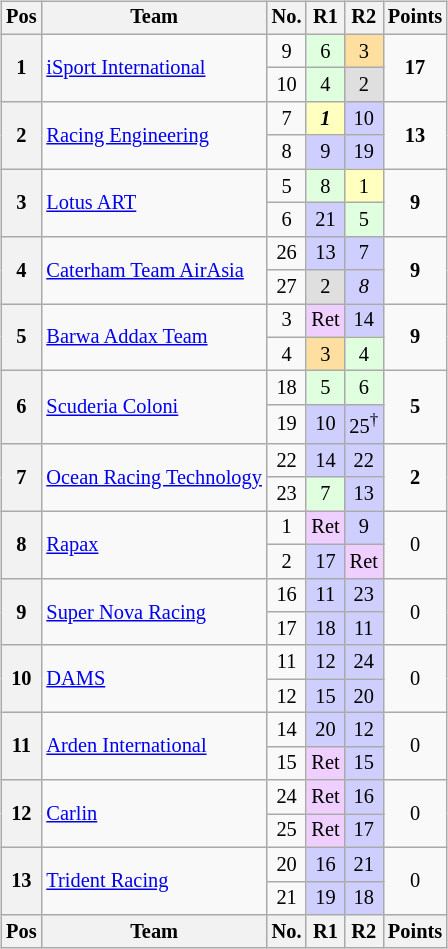<table>
<tr>
<td><br><table class="wikitable" style="font-size: 85%; text-align: center">
<tr style="background:#f9f9f9" valign="top">
<th valign="middle">Pos</th>
<th valign="middle">Team</th>
<th valign="middle">No.</th>
<th>R1</th>
<th>R2</th>
<th valign="middle">Points</th>
</tr>
<tr>
<th rowspan=2>1</th>
<td align="left" rowspan=2> <a href='#'>iSport International</a></td>
<td>9</td>
<td bgcolor="#DFFFDF">6</td>
<td bgcolor="#FFDF9F">3</td>
<td rowspan="2"><strong>17</strong></td>
</tr>
<tr>
<td>10</td>
<td bgcolor="#DFFFDF">4</td>
<td bgcolor="#DFDFDF">2</td>
</tr>
<tr>
<th rowspan=2>2</th>
<td align="left" rowspan=2> <a href='#'>Racing Engineering</a></td>
<td>7</td>
<td bgcolor="#FFFFBF"><strong><em>1</em></strong></td>
<td bgcolor="#CFCFFF">10</td>
<td rowspan="2"><strong>13</strong></td>
</tr>
<tr>
<td>8</td>
<td bgcolor="#CFCFFF">9</td>
<td bgcolor="#CFCFFF">19</td>
</tr>
<tr>
<th rowspan=2>3</th>
<td align="left" rowspan=2> <a href='#'>Lotus ART</a></td>
<td>5</td>
<td bgcolor="#DFFFDF">8</td>
<td bgcolor="#FFFFBF">1</td>
<td rowspan="2"><strong>9</strong></td>
</tr>
<tr>
<td>6</td>
<td bgcolor="#CFCFFF">21</td>
<td bgcolor="#DFFFDF">5</td>
</tr>
<tr>
<th rowspan=2>4</th>
<td align="left" rowspan=2> <a href='#'>Caterham Team AirAsia</a></td>
<td>26</td>
<td bgcolor="#CFCFFF">13</td>
<td bgcolor="#CFCFFF">7</td>
<td rowspan="2"><strong>9</strong></td>
</tr>
<tr>
<td>27</td>
<td bgcolor="#DFDFDF">2</td>
<td bgcolor="#CFCFFF"><em>8</em></td>
</tr>
<tr>
<th rowspan=2>5</th>
<td align="left" rowspan=2> <a href='#'>Barwa Addax Team</a></td>
<td>3</td>
<td bgcolor="#EFCFFF">Ret</td>
<td bgcolor="#CFCFFF">14</td>
<td rowspan=2><strong>9</strong></td>
</tr>
<tr>
<td>4</td>
<td bgcolor="#FFDF9F">3</td>
<td bgcolor="#DFFFDF">4</td>
</tr>
<tr>
<th rowspan=2>6</th>
<td align="left" rowspan=2> <a href='#'>Scuderia Coloni</a></td>
<td>18</td>
<td bgcolor="#DFFFDF">5</td>
<td bgcolor="#DFFFDF">6</td>
<td rowspan=2><strong>5</strong></td>
</tr>
<tr>
<td>19</td>
<td bgcolor="#CFCFFF">10</td>
<td bgcolor="#CFCFFF">25<sup>†</sup></td>
</tr>
<tr>
<th rowspan=2>7</th>
<td align="left" rowspan=2> <a href='#'>Ocean Racing Technology</a></td>
<td>22</td>
<td bgcolor="#CFCFFF">14</td>
<td bgcolor="#CFCFFF">22</td>
<td rowspan=2><strong>2</strong></td>
</tr>
<tr>
<td>23</td>
<td bgcolor="#DFFFDF">7</td>
<td bgcolor="#CFCFFF">13</td>
</tr>
<tr>
<th rowspan=2>8</th>
<td align="left" rowspan=2> <a href='#'>Rapax</a></td>
<td>1</td>
<td bgcolor="#EFCFFF">Ret</td>
<td bgcolor="#CFCFFF">9</td>
<td rowspan=2>0</td>
</tr>
<tr>
<td>2</td>
<td bgcolor="#CFCFFF">17</td>
<td bgcolor="#EFCFFF">Ret</td>
</tr>
<tr>
<th rowspan=2>9</th>
<td align="left" rowspan=2> <a href='#'>Super Nova Racing</a></td>
<td>16</td>
<td bgcolor="#CFCFFF">11</td>
<td bgcolor="#CFCFFF">23</td>
<td rowspan=2>0</td>
</tr>
<tr>
<td>17</td>
<td bgcolor="#CFCFFF">18</td>
<td bgcolor="#CFCFFF">11</td>
</tr>
<tr>
<th rowspan=2>10</th>
<td align="left" rowspan=2> <a href='#'>DAMS</a></td>
<td>11</td>
<td bgcolor="#CFCFFF">12</td>
<td bgcolor="#CFCFFF">24</td>
<td rowspan=2>0</td>
</tr>
<tr>
<td>12</td>
<td bgcolor="#CFCFFF">15</td>
<td bgcolor="#CFCFFF">20</td>
</tr>
<tr>
<th rowspan=2>11</th>
<td align="left" rowspan=2> <a href='#'>Arden International</a></td>
<td>14</td>
<td bgcolor="#CFCFFF">20</td>
<td bgcolor="#CFCFFF">12</td>
<td rowspan=2>0</td>
</tr>
<tr>
<td>15</td>
<td bgcolor="#EFCFFF">Ret</td>
<td bgcolor="#CFCFFF">15</td>
</tr>
<tr>
<th rowspan=2>12</th>
<td align="left" rowspan=2> <a href='#'>Carlin</a></td>
<td>24</td>
<td bgcolor="#EFCFFF">Ret</td>
<td bgcolor="#CFCFFF">16</td>
<td rowspan=2>0</td>
</tr>
<tr>
<td>25</td>
<td bgcolor="#EFCFFF">Ret</td>
<td bgcolor="#CFCFFF">17</td>
</tr>
<tr>
<th rowspan=2>13</th>
<td align="left" rowspan=2> <a href='#'>Trident Racing</a></td>
<td>20</td>
<td bgcolor="#CFCFFF">16</td>
<td bgcolor="#CFCFFF">21</td>
<td rowspan=2>0</td>
</tr>
<tr>
<td>21</td>
<td bgcolor="#CFCFFF">19</td>
<td bgcolor="#CFCFFF">18</td>
</tr>
<tr style="background:#f9f9f9" valign="middle">
<th valign="middle">Pos</th>
<th valign="middle">Team</th>
<th valign="middle">No.</th>
<th>R1</th>
<th>R2</th>
<th valign="middle">Points</th>
</tr>
</table>
</td>
<td valign="top"><br></td>
</tr>
</table>
